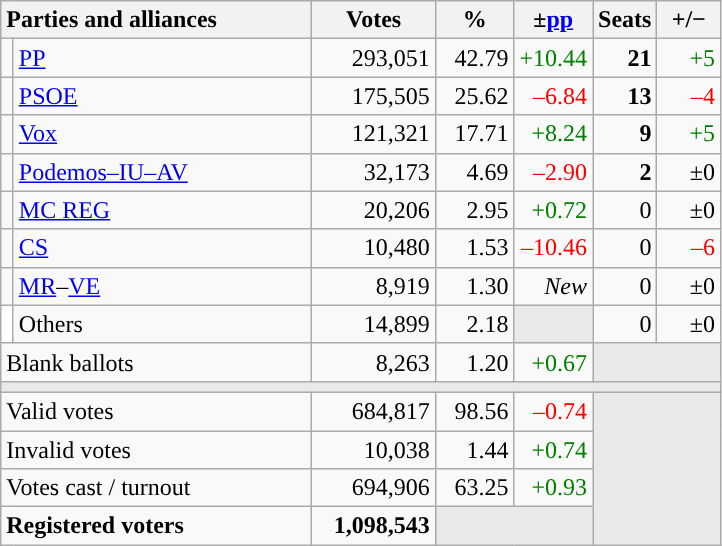<table class="wikitable" style="text-align:right;">
<tr>
<th style="text-align:left;" colspan="2" width="200">Parties and alliances</th>
<th width="75">Votes</th>
<th width="45">%</th>
<th width="45">±<a href='#'>pp</a></th>
<th width="35">Seats</th>
<th width="35">+/−</th>
</tr>
<tr>
<td width="1" style="color:inherit;background:"></td>
<td align="left"><a href='#'>PP</a></td>
<td>293,051</td>
<td>42.79</td>
<td style="color:green;">+10.44</td>
<td><strong>21</strong></td>
<td style="color:green;">+5</td>
</tr>
<tr>
<td style="color:inherit;background:"></td>
<td align="left"><a href='#'>PSOE</a></td>
<td>175,505</td>
<td>25.62</td>
<td style="color:red;">–6.84</td>
<td><strong>13</strong></td>
<td style="color:red;">–4</td>
</tr>
<tr>
<td style="color:inherit;background:"></td>
<td align="left"><a href='#'>Vox</a></td>
<td>121,321</td>
<td>17.71</td>
<td style="color:green;">+8.24</td>
<td><strong>9</strong></td>
<td style="color:green;">+5</td>
</tr>
<tr>
<td style="color:inherit;background:"></td>
<td align="left"><a href='#'>Podemos–IU–AV</a></td>
<td>32,173</td>
<td>4.69</td>
<td style="color:red;">–2.90</td>
<td><strong>2</strong></td>
<td>±0</td>
</tr>
<tr>
<td style="color:inherit;background:"></td>
<td align="left"><a href='#'>MC REG</a></td>
<td>20,206</td>
<td>2.95</td>
<td style="color:green;">+0.72</td>
<td>0</td>
<td>±0</td>
</tr>
<tr>
<td style="color:inherit;background:"></td>
<td align="left"><a href='#'>CS</a></td>
<td>10,480</td>
<td>1.53</td>
<td style="color:red;">–10.46</td>
<td>0</td>
<td style="color:red;">–6</td>
</tr>
<tr>
<td style="color:inherit;background:"></td>
<td align="left"><a href='#'>MR</a>–<a href='#'>VE</a></td>
<td>8,919</td>
<td>1.30</td>
<td><em>New</em></td>
<td>0</td>
<td>±0</td>
</tr>
<tr>
<td bgcolor="white"></td>
<td align="left">Others</td>
<td>14,899</td>
<td>2.18</td>
<td bgcolor="#E9E9E9"></td>
<td>0</td>
<td>±0</td>
</tr>
<tr>
<td align="left" colspan="2">Blank ballots</td>
<td>8,263</td>
<td>1.20</td>
<td style="color:green;">+0.67</td>
<td bgcolor="#E9E9E9" colspan="2"></td>
</tr>
<tr>
<td colspan="7" bgcolor="#E9E9E9"></td>
</tr>
<tr>
<td align="left" colspan="2">Valid votes</td>
<td>684,817</td>
<td>98.56</td>
<td style="color:red;">–0.74</td>
<td bgcolor="#E9E9E9" colspan="2" rowspan="4"></td>
</tr>
<tr>
<td align="left" colspan="2">Invalid votes</td>
<td>10,038</td>
<td>1.44</td>
<td style="color:green;">+0.74</td>
</tr>
<tr>
<td align="left" colspan="2">Votes cast / turnout</td>
<td>694,906</td>
<td>63.25</td>
<td style="color:green;">+0.93</td>
</tr>
<tr style="font-weight:bold;">
<td align="left" colspan="2">Registered voters</td>
<td>1,098,543</td>
<td bgcolor="#E9E9E9" colspan="2"></td>
</tr>
</table>
